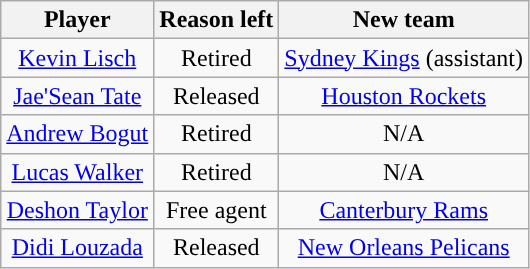<table class="wikitable sortable sortable" style="text-align: center">
<tr>
<th>Player</th>
<th>Reason left</th>
<th>New team</th>
</tr>
<tr>
<td><a href='#'>Kevin Lisch</a></td>
<td>Retired</td>
<td><a href='#'>Sydney Kings</a> (assistant)</td>
</tr>
<tr>
<td><a href='#'>Jae'Sean Tate</a></td>
<td>Released</td>
<td><a href='#'>Houston Rockets</a></td>
</tr>
<tr>
<td><a href='#'>Andrew Bogut</a></td>
<td>Retired</td>
<td>N/A</td>
</tr>
<tr>
<td><a href='#'>Lucas Walker</a></td>
<td>Retired</td>
<td>N/A</td>
</tr>
<tr>
<td><a href='#'>Deshon Taylor</a></td>
<td>Free agent</td>
<td><a href='#'>Canterbury Rams</a></td>
</tr>
<tr>
<td><a href='#'>Didi Louzada</a></td>
<td>Released</td>
<td><a href='#'>New Orleans Pelicans</a></td>
</tr>
</table>
